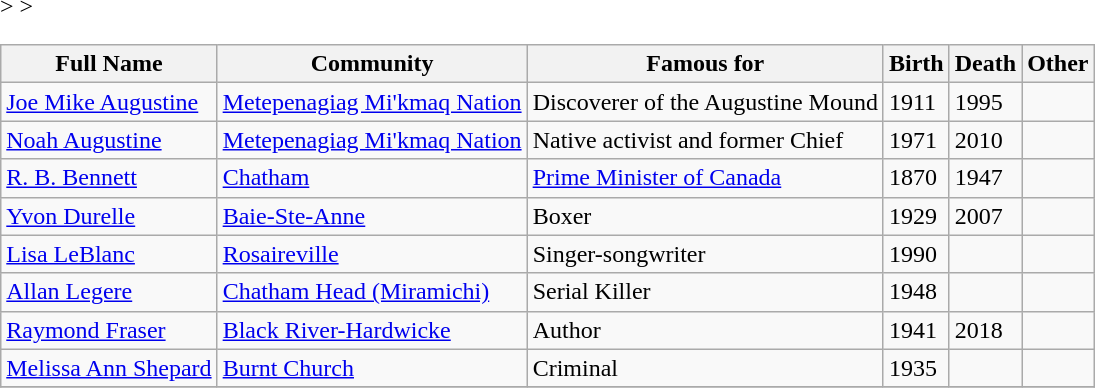<table class="wikitable sortable"<onlyinclude>>
<tr>
<th>Full Name</th>
<th>Community</th>
<th>Famous for</th>
<th>Birth</th>
<th>Death</th>
<th>Other</th>
</tr>
<tr>
<td><a href='#'>Joe Mike Augustine</a></td>
<td><a href='#'>Metepenagiag Mi'kmaq Nation</a></td>
<td>Discoverer of the Augustine Mound</td>
<td>1911</td>
<td>1995</td>
<td></td>
</tr>
<tr>
<td><a href='#'>Noah Augustine</a></td>
<td><a href='#'>Metepenagiag Mi'kmaq Nation</a></td>
<td>Native activist and former Chief</td>
<td>1971</td>
<td>2010</td>
<td></td>
</tr>
<tr>
<td><a href='#'>R. B. Bennett</a></td>
<td><a href='#'>Chatham</a></td>
<td><a href='#'>Prime Minister of Canada</a></td>
<td>1870</td>
<td>1947</td>
<td></td>
</tr>
<tr>
<td><a href='#'>Yvon Durelle</a></td>
<td><a href='#'>Baie-Ste-Anne</a></td>
<td>Boxer</td>
<td>1929</td>
<td>2007</td>
<td></td>
</tr>
<tr>
<td><a href='#'>Lisa LeBlanc</a></td>
<td><a href='#'>Rosaireville</a></td>
<td>Singer-songwriter</td>
<td>1990</td>
<td></td>
<td></td>
</tr>
<tr>
<td><a href='#'>Allan Legere</a></td>
<td><a href='#'>Chatham Head (Miramichi)</a></td>
<td>Serial Killer</td>
<td>1948</td>
<td></td>
<td><br></td>
</tr>
<tr>
<td><a href='#'>Raymond Fraser</a></td>
<td><a href='#'>Black River-Hardwicke</a></td>
<td>Author</td>
<td>1941</td>
<td>2018</td>
<td><br></td>
</tr>
<tr>
<td><a href='#'>Melissa Ann Shepard</a></td>
<td><a href='#'>Burnt Church</a></td>
<td>Criminal</td>
<td>1935</td>
<td></td>
<td></td>
</tr>
<tr </onlyinclude>>
</tr>
</table>
